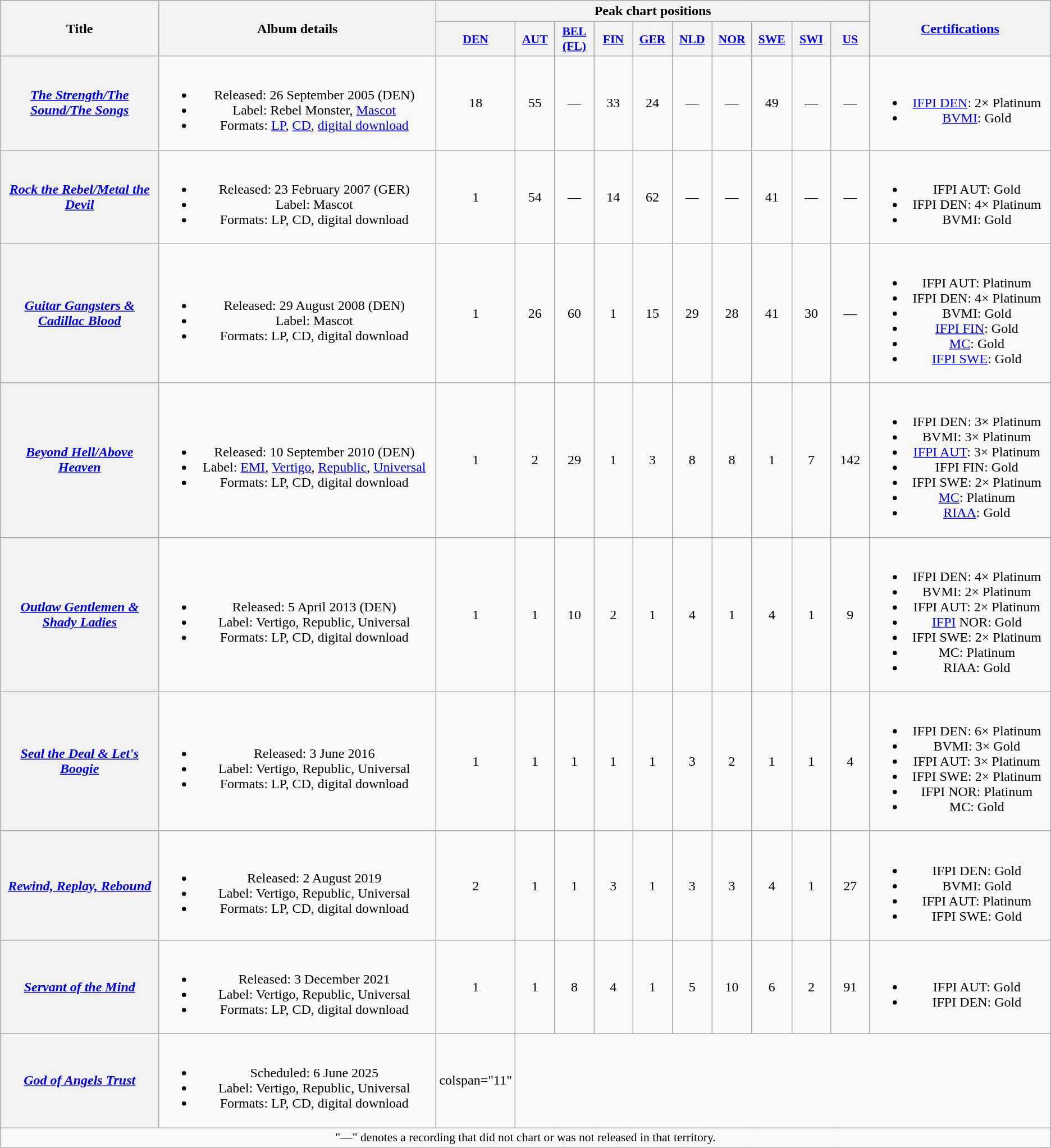<table class="wikitable plainrowheaders" style="text-align:center;">
<tr>
<th scope="col" rowspan="2" style="width:13em;">Title</th>
<th scope="col" rowspan="2" style="width:24em;">Album details</th>
<th scope="col" colspan="10">Peak chart positions</th>
<th scope="col" rowspan="2" style="width:15em;"><a href='#'>Certifications</a></th>
</tr>
<tr>
<th scope="col" style="width:3em;font-size:90%;"><a href='#'>DEN</a><br></th>
<th scope="col" style="width:3em;font-size:90%;"><a href='#'>AUT</a><br></th>
<th scope="col" style="width:3em;font-size:90%;"><a href='#'>BEL<br>(FL)</a><br></th>
<th scope="col" style="width:3em;font-size:90%;"><a href='#'>FIN</a><br></th>
<th scope="col" style="width:3em;font-size:90%;"><a href='#'>GER</a><br></th>
<th scope="col" style="width:3em;font-size:90%;"><a href='#'>NLD</a><br></th>
<th scope="col" style="width:3em;font-size:90%;"><a href='#'>NOR</a><br></th>
<th scope="col" style="width:3em;font-size:90%;"><a href='#'>SWE</a><br></th>
<th scope="col" style="width:3em;font-size:90%;"><a href='#'>SWI</a><br></th>
<th scope="col" style="width:3em;font-size:90%;"><a href='#'>US</a><br></th>
</tr>
<tr>
<th scope="row"><em><a href='#'>The Strength/The Sound/The Songs</a></em></th>
<td><br><ul><li>Released: 26 September 2005 <span>(DEN)</span></li><li>Label: Rebel Monster, <a href='#'>Mascot</a></li><li>Formats: <a href='#'>LP</a>, <a href='#'>CD</a>, <a href='#'>digital download</a></li></ul></td>
<td>18</td>
<td>55</td>
<td>—</td>
<td>33</td>
<td>24</td>
<td>—</td>
<td>—</td>
<td>49</td>
<td>—</td>
<td>—</td>
<td><br><ul><li><a href='#'>IFPI DEN</a>: 2× Platinum</li><li><a href='#'>BVMI</a>: Gold</li></ul></td>
</tr>
<tr>
<th scope="row"><em><a href='#'>Rock the Rebel/Metal the Devil</a></em></th>
<td><br><ul><li>Released: 23 February 2007 <span>(GER)</span></li><li>Label: Mascot</li><li>Formats: LP, CD, digital download</li></ul></td>
<td>1</td>
<td>54</td>
<td>—</td>
<td>14</td>
<td>62</td>
<td>—</td>
<td>—</td>
<td>41</td>
<td>—</td>
<td>—</td>
<td><br><ul><li>IFPI AUT: Gold</li><li>IFPI DEN: 4× Platinum</li><li>BVMI: Gold</li></ul></td>
</tr>
<tr>
<th scope="row"><em><a href='#'>Guitar Gangsters & Cadillac Blood</a></em></th>
<td><br><ul><li>Released: 29 August 2008 <span>(DEN)</span></li><li>Label: Mascot</li><li>Formats: LP, CD, digital download</li></ul></td>
<td>1</td>
<td>26</td>
<td>60</td>
<td>1</td>
<td>15</td>
<td>29</td>
<td>28</td>
<td>41</td>
<td>30</td>
<td>—</td>
<td><br><ul><li>IFPI AUT: Platinum</li><li>IFPI DEN: 4× Platinum</li><li>BVMI: Gold</li><li><a href='#'>IFPI FIN</a>: Gold</li><li><a href='#'>MC</a>: Gold</li><li><a href='#'>IFPI SWE</a>: Gold</li></ul></td>
</tr>
<tr>
<th scope="row"><em><a href='#'>Beyond Hell/Above Heaven</a></em></th>
<td><br><ul><li>Released: 10 September 2010 <span>(DEN)</span></li><li>Label: <a href='#'>EMI</a>, <a href='#'>Vertigo</a>, <a href='#'>Republic</a>, <a href='#'>Universal</a></li><li>Formats: LP, CD, digital download</li></ul></td>
<td>1</td>
<td>2</td>
<td>29</td>
<td>1</td>
<td>3</td>
<td>8</td>
<td>8</td>
<td>1</td>
<td>7</td>
<td>142</td>
<td><br><ul><li>IFPI DEN: 3× Platinum</li><li>BVMI: 3× Platinum</li><li><a href='#'>IFPI AUT</a>: 3× Platinum</li><li>IFPI FIN: Gold</li><li>IFPI SWE: 2× Platinum</li><li><a href='#'>MC</a>: Platinum</li><li><a href='#'>RIAA</a>: Gold</li></ul></td>
</tr>
<tr>
<th scope="row"><em><a href='#'>Outlaw Gentlemen & Shady Ladies</a></em></th>
<td><br><ul><li>Released: 5 April 2013 <span>(DEN)</span></li><li>Label: Vertigo, Republic, Universal</li><li>Formats: LP, CD, digital download</li></ul></td>
<td>1</td>
<td>1</td>
<td>10</td>
<td>2</td>
<td>1</td>
<td>4</td>
<td>1</td>
<td>4</td>
<td>1</td>
<td>9</td>
<td><br><ul><li>IFPI DEN: 4× Platinum</li><li>BVMI: 2× Platinum</li><li>IFPI AUT: 2× Platinum</li><li><a href='#'>IFPI</a> NOR: Gold</li><li>IFPI SWE: 2× Platinum</li><li>MC: Platinum</li><li>RIAA: Gold</li></ul></td>
</tr>
<tr>
<th scope="row"><em><a href='#'>Seal the Deal & Let's Boogie</a></em></th>
<td><br><ul><li>Released: 3 June 2016</li><li>Label: Vertigo, Republic, Universal</li><li>Formats: LP, CD, digital download</li></ul></td>
<td>1</td>
<td>1</td>
<td>1</td>
<td>1</td>
<td>1</td>
<td>3</td>
<td>2</td>
<td>1</td>
<td>1</td>
<td>4</td>
<td><br><ul><li>IFPI DEN: 6× Platinum</li><li>BVMI: 3× Gold</li><li>IFPI AUT: 3× Platinum</li><li>IFPI SWE: 2× Platinum</li><li>IFPI NOR: Platinum</li><li>MC: Gold</li></ul></td>
</tr>
<tr>
<th scope="row"><em><a href='#'>Rewind, Replay, Rebound</a></em></th>
<td><br><ul><li>Released: 2 August 2019</li><li>Label: Vertigo, Republic, Universal</li><li>Formats: LP, CD, digital download</li></ul></td>
<td>2</td>
<td>1</td>
<td>1</td>
<td>3</td>
<td>1</td>
<td>3</td>
<td>3</td>
<td>4</td>
<td>1</td>
<td>27</td>
<td><br><ul><li>IFPI DEN: Gold</li><li>BVMI: Gold</li><li>IFPI AUT: Platinum</li><li>IFPI SWE: Gold</li></ul></td>
</tr>
<tr>
<th scope="row"><em><a href='#'>Servant of the Mind</a></em></th>
<td><br><ul><li>Released: 3 December 2021</li><li>Label: Vertigo, Republic, Universal</li><li>Formats: LP, CD, digital download</li></ul></td>
<td>1<br></td>
<td>1</td>
<td>8</td>
<td>4<br></td>
<td>1</td>
<td>5</td>
<td>10<br></td>
<td>6<br></td>
<td>2</td>
<td>91</td>
<td><br><ul><li>IFPI AUT: Gold</li><li>IFPI DEN: Gold</li></ul></td>
</tr>
<tr>
<th scope="row"><em><a href='#'>God of Angels Trust</a></em></th>
<td><br><ul><li>Scheduled: 6 June 2025</li><li>Label: Vertigo, Republic, Universal</li><li>Formats: LP, CD, digital download</li></ul></td>
<td>colspan="11" </td>
</tr>
<tr>
<td colspan="15" style="font-size:90%">"—" denotes a recording that did not chart or was not released in that territory.</td>
</tr>
</table>
